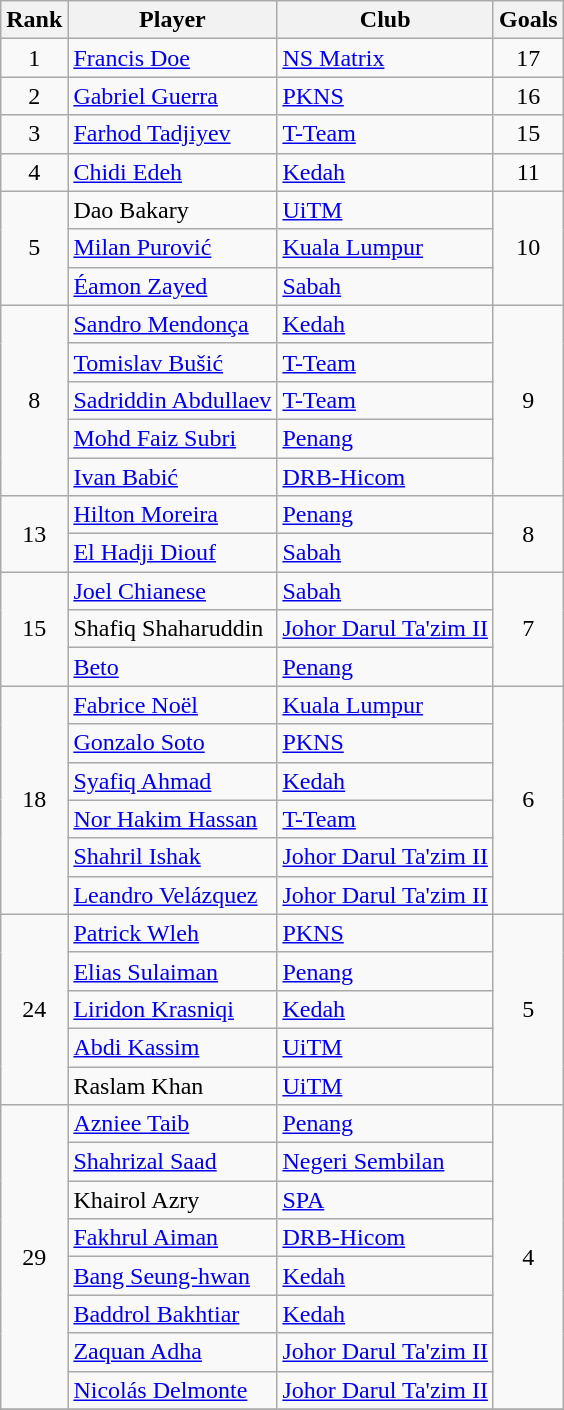<table class="wikitable" style="text-align:center">
<tr>
<th>Rank</th>
<th>Player</th>
<th>Club</th>
<th>Goals</th>
</tr>
<tr>
<td rowspan=1>1</td>
<td align="left"> <a href='#'>Francis Doe</a></td>
<td align="left"><a href='#'>NS Matrix</a></td>
<td rowspan=1>17</td>
</tr>
<tr>
<td rowspan=1>2</td>
<td align="left"> <a href='#'>Gabriel Guerra</a></td>
<td align="left"><a href='#'>PKNS</a></td>
<td rowspan=1>16</td>
</tr>
<tr>
<td rowspan=1>3</td>
<td align="left"> <a href='#'>Farhod Tadjiyev</a></td>
<td align="left"><a href='#'>T-Team</a></td>
<td rowspan=1>15</td>
</tr>
<tr>
<td>4</td>
<td align="left"> <a href='#'>Chidi Edeh</a></td>
<td align="left"><a href='#'>Kedah</a></td>
<td>11</td>
</tr>
<tr>
<td rowspan=3>5</td>
<td align="left"> Dao Bakary</td>
<td align="left"><a href='#'>UiTM</a></td>
<td rowspan=3>10</td>
</tr>
<tr>
<td align="left"> <a href='#'>Milan Purović</a></td>
<td align="left"><a href='#'>Kuala Lumpur</a></td>
</tr>
<tr>
<td align="left"> <a href='#'>Éamon Zayed</a></td>
<td align="left"><a href='#'>Sabah</a></td>
</tr>
<tr>
<td rowspan=5>8</td>
<td align="left"> <a href='#'>Sandro Mendonça</a></td>
<td align="left"><a href='#'>Kedah</a></td>
<td rowspan=5>9</td>
</tr>
<tr>
<td align="left"> <a href='#'>Tomislav Bušić</a></td>
<td align="left"><a href='#'>T-Team</a></td>
</tr>
<tr>
<td align="left"> <a href='#'>Sadriddin Abdullaev</a></td>
<td align="left"><a href='#'>T-Team</a></td>
</tr>
<tr>
<td align="left"> <a href='#'>Mohd Faiz Subri</a></td>
<td align="left"><a href='#'>Penang</a></td>
</tr>
<tr>
<td align="left"> <a href='#'>Ivan Babić</a></td>
<td align="left"><a href='#'>DRB-Hicom</a></td>
</tr>
<tr>
<td rowspan=2>13</td>
<td align="left"> <a href='#'>Hilton Moreira</a></td>
<td align="left"><a href='#'>Penang</a></td>
<td rowspan=2>8</td>
</tr>
<tr>
<td align="left"> <a href='#'>El Hadji Diouf</a></td>
<td align="left"><a href='#'>Sabah</a></td>
</tr>
<tr>
<td rowspan=3>15</td>
<td align="left"> <a href='#'>Joel Chianese</a></td>
<td align="left"><a href='#'>Sabah</a></td>
<td rowspan=3>7</td>
</tr>
<tr>
<td align="left"> Shafiq Shaharuddin</td>
<td align="left"><a href='#'>Johor Darul Ta'zim II</a></td>
</tr>
<tr>
<td align="left"> <a href='#'>Beto</a></td>
<td align="left"><a href='#'>Penang</a></td>
</tr>
<tr>
<td rowspan=6>18</td>
<td align="left"> <a href='#'>Fabrice Noël</a></td>
<td align="left"><a href='#'>Kuala Lumpur</a></td>
<td rowspan=6>6</td>
</tr>
<tr>
<td align="left"> <a href='#'>Gonzalo Soto</a></td>
<td align="left"><a href='#'>PKNS</a></td>
</tr>
<tr>
<td align="left"> <a href='#'>Syafiq Ahmad</a></td>
<td align="left"><a href='#'>Kedah</a></td>
</tr>
<tr>
<td align="left"> <a href='#'>Nor Hakim Hassan</a></td>
<td align="left"><a href='#'>T-Team</a></td>
</tr>
<tr>
<td align="left"> <a href='#'>Shahril Ishak</a></td>
<td align="left"><a href='#'>Johor Darul Ta'zim II</a></td>
</tr>
<tr>
<td align="left"> <a href='#'>Leandro Velázquez</a></td>
<td align="left"><a href='#'>Johor Darul Ta'zim II</a></td>
</tr>
<tr>
<td rowspan=5>24</td>
<td align="left"> <a href='#'>Patrick Wleh</a></td>
<td align="left"><a href='#'>PKNS</a></td>
<td rowspan=5>5</td>
</tr>
<tr>
<td align="left"> <a href='#'>Elias Sulaiman</a></td>
<td align="left"><a href='#'>Penang</a></td>
</tr>
<tr>
<td align="left"> <a href='#'>Liridon Krasniqi</a></td>
<td align="left"><a href='#'>Kedah</a></td>
</tr>
<tr>
<td align="left"> <a href='#'>Abdi Kassim</a></td>
<td align="left"><a href='#'>UiTM</a></td>
</tr>
<tr>
<td align="left"> Raslam Khan</td>
<td align="left"><a href='#'>UiTM</a></td>
</tr>
<tr>
<td rowspan=8>29</td>
<td align="left"> <a href='#'>Azniee Taib</a></td>
<td align="left"><a href='#'>Penang</a></td>
<td rowspan=8>4</td>
</tr>
<tr>
<td align="left"> <a href='#'>Shahrizal Saad</a></td>
<td align="left"><a href='#'>Negeri Sembilan</a></td>
</tr>
<tr>
<td align="left"> Khairol Azry</td>
<td align="left"><a href='#'>SPA</a></td>
</tr>
<tr>
<td align="left"> <a href='#'>Fakhrul Aiman</a></td>
<td align="left"><a href='#'>DRB-Hicom</a></td>
</tr>
<tr>
<td align="left"> <a href='#'>Bang Seung-hwan</a></td>
<td align="left"><a href='#'>Kedah</a></td>
</tr>
<tr>
<td align="left"> <a href='#'>Baddrol Bakhtiar</a></td>
<td align="left"><a href='#'>Kedah</a></td>
</tr>
<tr>
<td align="left"> <a href='#'>Zaquan Adha</a></td>
<td align="left"><a href='#'>Johor Darul Ta'zim II</a></td>
</tr>
<tr>
<td align="left"> <a href='#'>Nicolás Delmonte</a></td>
<td align="left"><a href='#'>Johor Darul Ta'zim II</a></td>
</tr>
<tr>
</tr>
</table>
